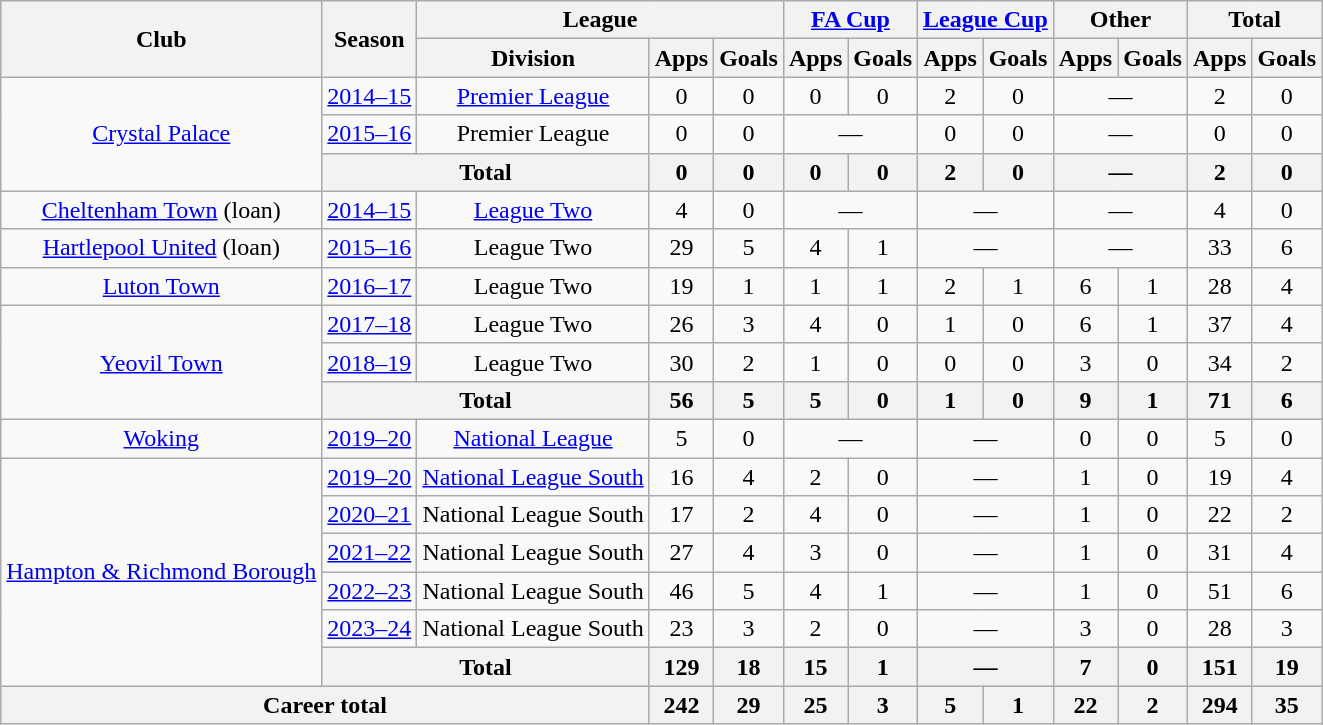<table class=wikitable style=text-align:center>
<tr>
<th rowspan=2>Club</th>
<th rowspan=2>Season</th>
<th colspan=3>League</th>
<th colspan=2><a href='#'>FA Cup</a></th>
<th colspan=2><a href='#'>League Cup</a></th>
<th colspan=2>Other</th>
<th colspan=2>Total</th>
</tr>
<tr>
<th>Division</th>
<th>Apps</th>
<th>Goals</th>
<th>Apps</th>
<th>Goals</th>
<th>Apps</th>
<th>Goals</th>
<th>Apps</th>
<th>Goals</th>
<th>Apps</th>
<th>Goals</th>
</tr>
<tr>
<td rowspan=3><a href='#'>Crystal Palace</a></td>
<td><a href='#'>2014–15</a></td>
<td><a href='#'>Premier League</a></td>
<td>0</td>
<td>0</td>
<td>0</td>
<td>0</td>
<td>2</td>
<td>0</td>
<td colspan=2>—</td>
<td>2</td>
<td>0</td>
</tr>
<tr>
<td><a href='#'>2015–16</a></td>
<td>Premier League</td>
<td>0</td>
<td>0</td>
<td colspan=2>—</td>
<td>0</td>
<td>0</td>
<td colspan=2>—</td>
<td>0</td>
<td>0</td>
</tr>
<tr>
<th colspan=2>Total</th>
<th>0</th>
<th>0</th>
<th>0</th>
<th>0</th>
<th>2</th>
<th>0</th>
<th colspan=2>—</th>
<th>2</th>
<th>0</th>
</tr>
<tr>
<td><a href='#'>Cheltenham Town</a> (loan)</td>
<td><a href='#'>2014–15</a></td>
<td><a href='#'>League Two</a></td>
<td>4</td>
<td>0</td>
<td colspan=2>—</td>
<td colspan=2>—</td>
<td colspan=2>—</td>
<td>4</td>
<td>0</td>
</tr>
<tr>
<td><a href='#'>Hartlepool United</a> (loan)</td>
<td><a href='#'>2015–16</a></td>
<td>League Two</td>
<td>29</td>
<td>5</td>
<td>4</td>
<td>1</td>
<td colspan=2>—</td>
<td colspan=2>—</td>
<td>33</td>
<td>6</td>
</tr>
<tr>
<td><a href='#'>Luton Town</a></td>
<td><a href='#'>2016–17</a></td>
<td>League Two</td>
<td>19</td>
<td>1</td>
<td>1</td>
<td>1</td>
<td>2</td>
<td>1</td>
<td>6</td>
<td>1</td>
<td>28</td>
<td>4</td>
</tr>
<tr>
<td rowspan=3><a href='#'>Yeovil Town</a></td>
<td><a href='#'>2017–18</a></td>
<td>League Two</td>
<td>26</td>
<td>3</td>
<td>4</td>
<td>0</td>
<td>1</td>
<td>0</td>
<td>6</td>
<td>1</td>
<td>37</td>
<td>4</td>
</tr>
<tr>
<td><a href='#'>2018–19</a></td>
<td>League Two</td>
<td>30</td>
<td>2</td>
<td>1</td>
<td>0</td>
<td>0</td>
<td>0</td>
<td>3</td>
<td>0</td>
<td>34</td>
<td>2</td>
</tr>
<tr>
<th colspan=2>Total</th>
<th>56</th>
<th>5</th>
<th>5</th>
<th>0</th>
<th>1</th>
<th>0</th>
<th>9</th>
<th>1</th>
<th>71</th>
<th>6</th>
</tr>
<tr>
<td><a href='#'>Woking</a></td>
<td><a href='#'>2019–20</a></td>
<td><a href='#'>National League</a></td>
<td>5</td>
<td>0</td>
<td colspan=2>—</td>
<td colspan=2>—</td>
<td>0</td>
<td>0</td>
<td>5</td>
<td>0</td>
</tr>
<tr>
<td rowspan=6><a href='#'>Hampton & Richmond Borough</a></td>
<td><a href='#'>2019–20</a></td>
<td><a href='#'>National League South</a></td>
<td>16</td>
<td>4</td>
<td>2</td>
<td>0</td>
<td colspan=2>—</td>
<td>1</td>
<td>0</td>
<td>19</td>
<td>4</td>
</tr>
<tr>
<td><a href='#'>2020–21</a></td>
<td>National League South</td>
<td>17</td>
<td>2</td>
<td>4</td>
<td>0</td>
<td colspan=2>—</td>
<td>1</td>
<td>0</td>
<td>22</td>
<td>2</td>
</tr>
<tr>
<td><a href='#'>2021–22</a></td>
<td>National League South</td>
<td>27</td>
<td>4</td>
<td>3</td>
<td>0</td>
<td colspan=2>—</td>
<td>1</td>
<td>0</td>
<td>31</td>
<td>4</td>
</tr>
<tr>
<td><a href='#'>2022–23</a></td>
<td>National League South</td>
<td>46</td>
<td>5</td>
<td>4</td>
<td>1</td>
<td colspan=2>—</td>
<td>1</td>
<td>0</td>
<td>51</td>
<td>6</td>
</tr>
<tr>
<td><a href='#'>2023–24</a></td>
<td>National League South</td>
<td>23</td>
<td>3</td>
<td>2</td>
<td>0</td>
<td colspan=2>—</td>
<td>3</td>
<td>0</td>
<td>28</td>
<td>3</td>
</tr>
<tr>
<th colspan=2>Total</th>
<th>129</th>
<th>18</th>
<th>15</th>
<th>1</th>
<th colspan=2>—</th>
<th>7</th>
<th>0</th>
<th>151</th>
<th>19</th>
</tr>
<tr>
<th colspan=3>Career total</th>
<th>242</th>
<th>29</th>
<th>25</th>
<th>3</th>
<th>5</th>
<th>1</th>
<th>22</th>
<th>2</th>
<th>294</th>
<th>35</th>
</tr>
</table>
